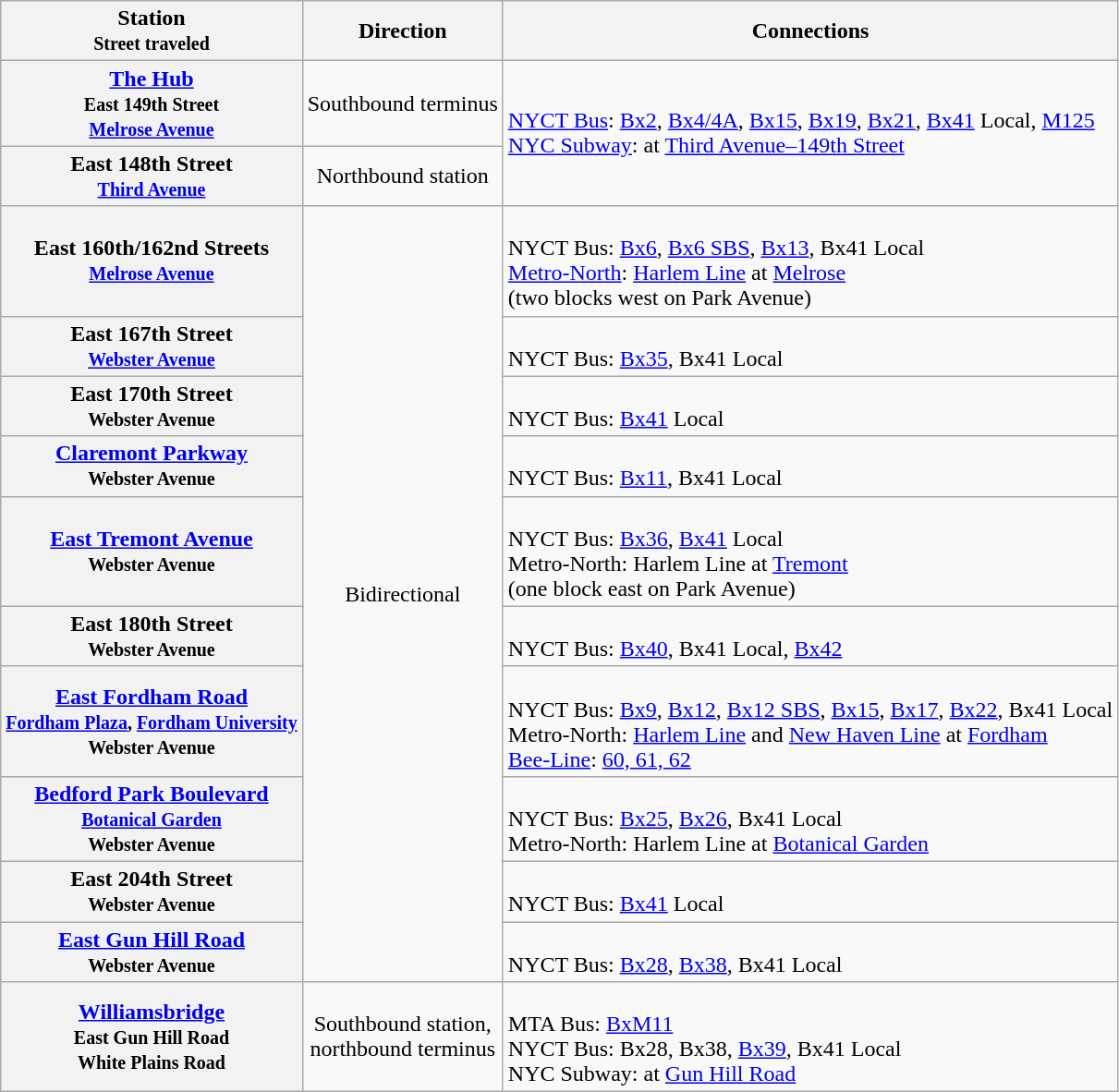<table class="wikitable collapsible" font-size: 95%;">
<tr>
<th>Station<br><small>Street traveled</small></th>
<th>Direction</th>
<th>Connections</th>
</tr>
<tr>
<th><a href='#'>The Hub</a><br><small>East 149th Street</small><br><small><a href='#'>Melrose Avenue</a></small></th>
<td style="text-align:center;">Southbound terminus</td>
<td rowspan=2><a href='#'>NYCT Bus</a>: <a href='#'>Bx2</a>, <a href='#'>Bx4/4A</a>, <a href='#'>Bx15</a>, <a href='#'>Bx19</a>, <a href='#'>Bx21</a>, <a href='#'>Bx41</a> Local, <a href='#'>M125</a><br><a href='#'>NYC Subway</a>:  at <a href='#'>Third Avenue–149th Street</a></td>
</tr>
<tr>
<th>East 148th Street<br><small><a href='#'>Third Avenue</a></small></th>
<td style="text-align:center;">Northbound station</td>
</tr>
<tr>
<th>East 160th/162nd Streets<br><small><a href='#'>Melrose Avenue</a></small></th>
<td rowspan="10" style="text-align:center;">Bidirectional</td>
<td><br>NYCT Bus: <a href='#'>Bx6</a>, <a href='#'>Bx6 SBS</a>, <a href='#'>Bx13</a>, Bx41 Local<br><a href='#'>Metro-North</a>: <a href='#'>Harlem Line</a> at <a href='#'>Melrose</a><br>(two blocks west on Park Avenue)</td>
</tr>
<tr>
<th>East 167th Street<br><small><a href='#'>Webster Avenue</a></small></th>
<td><br>NYCT Bus: <a href='#'>Bx35</a>, Bx41 Local</td>
</tr>
<tr>
<th>East 170th Street<br><small>Webster Avenue</small></th>
<td><br>NYCT Bus: <a href='#'>Bx41</a> Local</td>
</tr>
<tr>
<th><a href='#'>Claremont Parkway</a><br><small>Webster Avenue</small></th>
<td><br>NYCT Bus: <a href='#'>Bx11</a>, Bx41 Local</td>
</tr>
<tr>
<th><a href='#'>East Tremont Avenue</a><br><small>Webster Avenue</small></th>
<td><br>NYCT Bus: <a href='#'>Bx36</a>, <a href='#'>Bx41</a> Local<br>Metro-North: Harlem Line at <a href='#'>Tremont</a><br>(one block east on Park Avenue)</td>
</tr>
<tr>
<th>East 180th Street<br><small>Webster Avenue</small></th>
<td><br>NYCT Bus: <a href='#'>Bx40</a>, Bx41 Local, <a href='#'>Bx42</a></td>
</tr>
<tr>
<th><a href='#'>East Fordham Road</a><br><small><a href='#'>Fordham Plaza</a>, <a href='#'>Fordham University</a></small><br><small>Webster Avenue</small></th>
<td><br>NYCT Bus: <a href='#'>Bx9</a>, <a href='#'>Bx12</a>, <a href='#'>Bx12 SBS</a>, <a href='#'>Bx15</a>, <a href='#'>Bx17</a>, <a href='#'>Bx22</a>, Bx41 Local<br>Metro-North: <a href='#'>Harlem Line</a> and <a href='#'>New Haven Line</a> at <a href='#'>Fordham</a><br><a href='#'>Bee-Line</a>: <a href='#'>60, 61, 62</a></td>
</tr>
<tr>
<th><a href='#'>Bedford Park Boulevard</a><br><small><a href='#'>Botanical Garden</a></small><br><small>Webster Avenue</small></th>
<td><br>NYCT Bus: <a href='#'>Bx25</a>, <a href='#'>Bx26</a>, Bx41 Local<br>Metro-North: Harlem Line at <a href='#'>Botanical Garden</a></td>
</tr>
<tr>
<th>East 204th Street<br><small>Webster Avenue</small></th>
<td><br>NYCT Bus: <a href='#'>Bx41</a> Local</td>
</tr>
<tr>
<th><a href='#'>East Gun Hill Road</a><br><small>Webster Avenue</small></th>
<td><br>NYCT Bus: <a href='#'>Bx28</a>, <a href='#'>Bx38</a>, Bx41 Local</td>
</tr>
<tr>
<th><a href='#'>Williamsbridge</a><br><small>East Gun Hill Road</small><br><small>White Plains Road</small></th>
<td style="text-align:center;">Southbound station,<br>northbound terminus</td>
<td><br>MTA Bus: <a href='#'>BxM11</a><br>NYCT Bus: Bx28, Bx38, <a href='#'>Bx39</a>, Bx41 Local<br>NYC Subway:  at <a href='#'>Gun Hill Road</a></td>
</tr>
</table>
